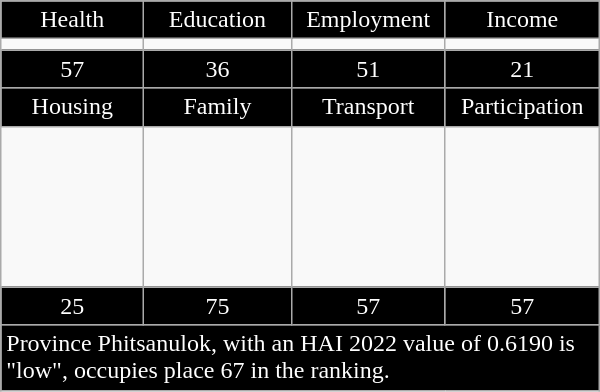<table class="wikitable floatright" style="width:400px;">
<tr>
<td style="text-align:center; width:100px; background:black; color:white;">Health</td>
<td style="text-align:center; width:100px; background:black; color:white;">Education</td>
<td style="text-align:center; width:100px; background:black; color:white;">Employment</td>
<td style="text-align:center; width:100px; background:black; color:white;">Income</td>
</tr>
<tr>
<td></td>
<td></td>
<td></td>
<td></td>
</tr>
<tr>
<td style="text-align:center; background:black; color:white;">57</td>
<td style="text-align:center; background:black; color:white;">36</td>
<td style="text-align:center; background:black; color:white;">51</td>
<td style="text-align:center; background:black; color:white;">21</td>
</tr>
<tr>
<td style="text-align:center; background:black; color:white;">Housing</td>
<td style="text-align:center; background:black; color:white;">Family</td>
<td style="text-align:center; background:black; color:white;">Transport</td>
<td style="text-align:center; background:black; color:white;">Participation</td>
</tr>
<tr>
<td style="height:100px;"></td>
<td></td>
<td></td>
<td></td>
</tr>
<tr>
<td style="text-align:center; background:black; color:white;">25</td>
<td style="text-align:center; background:black; color:white;">75</td>
<td style="text-align:center; background:black; color:white;">57</td>
<td style="text-align:center; background:black; color:white;">57</td>
</tr>
<tr>
<td colspan="4"; style="background:black; color:white;">Province Phitsanulok, with an HAI 2022 value of 0.6190 is "low", occupies place 67 in the ranking.</td>
</tr>
</table>
